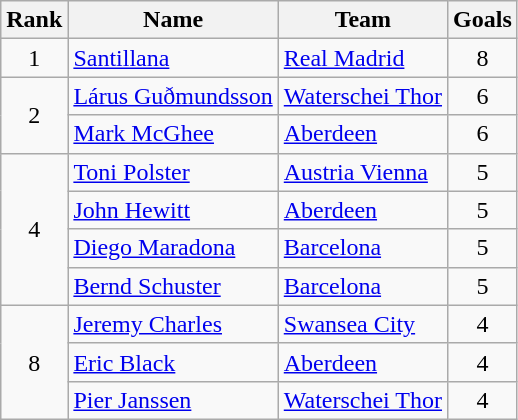<table class="wikitable" style="text-align:center">
<tr>
<th>Rank</th>
<th>Name</th>
<th>Team</th>
<th>Goals</th>
</tr>
<tr>
<td>1</td>
<td align="left"> <a href='#'>Santillana</a></td>
<td align="left"> <a href='#'>Real Madrid</a></td>
<td>8</td>
</tr>
<tr>
<td rowspan="2">2</td>
<td align="left"> <a href='#'>Lárus Guðmundsson</a></td>
<td align="left"> <a href='#'>Waterschei Thor</a></td>
<td>6</td>
</tr>
<tr>
<td align="left"> <a href='#'>Mark McGhee</a></td>
<td align="left"> <a href='#'>Aberdeen</a></td>
<td>6</td>
</tr>
<tr>
<td rowspan="4">4</td>
<td align="left"> <a href='#'>Toni Polster</a></td>
<td align="left"> <a href='#'>Austria Vienna</a></td>
<td>5</td>
</tr>
<tr>
<td align="left"> <a href='#'>John Hewitt</a></td>
<td align="left"> <a href='#'>Aberdeen</a></td>
<td>5</td>
</tr>
<tr>
<td align="left"> <a href='#'>Diego Maradona</a></td>
<td align="left"> <a href='#'>Barcelona</a></td>
<td>5</td>
</tr>
<tr>
<td align="left"> <a href='#'>Bernd Schuster</a></td>
<td align="left"> <a href='#'>Barcelona</a></td>
<td>5</td>
</tr>
<tr>
<td rowspan="3">8</td>
<td align="left"> <a href='#'>Jeremy Charles</a></td>
<td align="left"> <a href='#'>Swansea City</a></td>
<td>4</td>
</tr>
<tr>
<td align="left"> <a href='#'>Eric Black</a></td>
<td align="left"> <a href='#'>Aberdeen</a></td>
<td>4</td>
</tr>
<tr>
<td align="left"> <a href='#'>Pier Janssen</a></td>
<td align="left"> <a href='#'>Waterschei Thor</a></td>
<td>4</td>
</tr>
</table>
